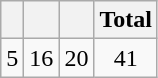<table class="wikitable">
<tr>
<th></th>
<th></th>
<th></th>
<th>Total</th>
</tr>
<tr style="text-align:center;">
<td>5</td>
<td>16</td>
<td>20</td>
<td>41</td>
</tr>
</table>
